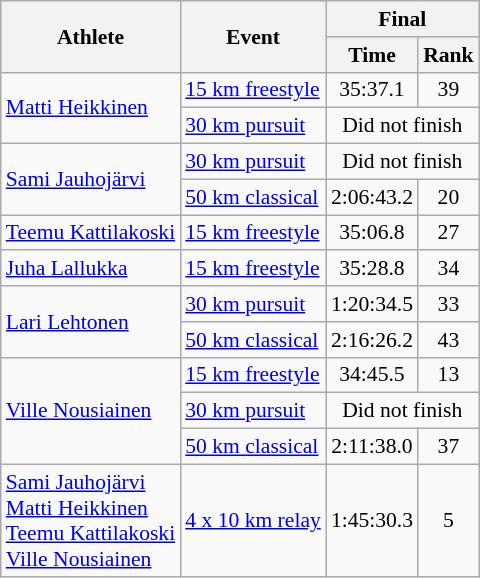<table class="wikitable" style="font-size:90%">
<tr>
<th rowspan="2">Athlete</th>
<th rowspan="2">Event</th>
<th colspan="2">Final</th>
</tr>
<tr>
<th>Time</th>
<th>Rank</th>
</tr>
<tr align=center>
<td rowspan=2 align=left><a href='#'>Matti Heikkinen</a></td>
<td align=left><a href='#'>15 km freestyle</a></td>
<td>35:37.1</td>
<td>39</td>
</tr>
<tr align=center>
<td align=left><a href='#'>30 km pursuit</a></td>
<td colspan=2>Did not finish</td>
</tr>
<tr align=center>
<td rowspan=2 align=left><a href='#'>Sami Jauhojärvi</a></td>
<td align=left><a href='#'>30 km pursuit</a></td>
<td colspan=2>Did not finish</td>
</tr>
<tr align=center>
<td align=left><a href='#'>50 km classical</a></td>
<td>2:06:43.2</td>
<td>20</td>
</tr>
<tr align=center>
<td align=left><a href='#'>Teemu Kattilakoski</a></td>
<td align=left><a href='#'>15 km freestyle</a></td>
<td>35:06.8</td>
<td>27</td>
</tr>
<tr align=center>
<td align=left><a href='#'>Juha Lallukka</a></td>
<td align=left><a href='#'>15 km freestyle</a></td>
<td>35:28.8</td>
<td>34</td>
</tr>
<tr align=center>
<td rowspan=2 align=left><a href='#'>Lari Lehtonen</a></td>
<td align=left><a href='#'>30 km pursuit</a></td>
<td>1:20:34.5</td>
<td>33</td>
</tr>
<tr align=center>
<td align=left><a href='#'>50 km classical</a></td>
<td>2:16:26.2</td>
<td>43</td>
</tr>
<tr align=center>
<td rowspan=3 align=left><a href='#'>Ville Nousiainen</a></td>
<td align=left><a href='#'>15 km freestyle</a></td>
<td>34:45.5</td>
<td>13</td>
</tr>
<tr align=center>
<td align=left><a href='#'>30 km pursuit</a></td>
<td colspan=2>Did not finish</td>
</tr>
<tr align=center>
<td align=left><a href='#'>50 km classical</a></td>
<td>2:11:38.0</td>
<td>37</td>
</tr>
<tr align=center>
<td align=left><a href='#'>Sami Jauhojärvi</a><br><a href='#'>Matti Heikkinen</a><br><a href='#'>Teemu Kattilakoski</a><br><a href='#'>Ville Nousiainen</a></td>
<td align=left><a href='#'>4 x 10 km relay</a></td>
<td>1:45:30.3</td>
<td>5</td>
</tr>
</table>
